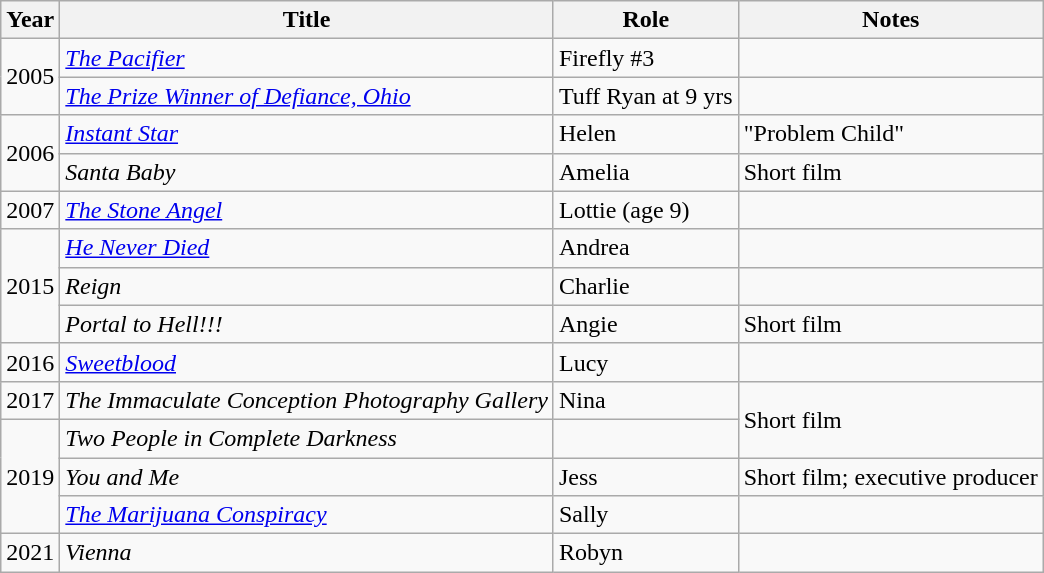<table class="wikitable sortable">
<tr>
<th>Year</th>
<th>Title</th>
<th>Role</th>
<th class="unsortable">Notes</th>
</tr>
<tr>
<td rowspan="2">2005</td>
<td data-sort-value="Pacifier, The"><em><a href='#'>The Pacifier</a></em></td>
<td>Firefly #3</td>
<td></td>
</tr>
<tr>
<td data-sort-value="Prize Winner of Defiance, Ohio, The"><em><a href='#'>The Prize Winner of Defiance, Ohio</a></em></td>
<td>Tuff Ryan at 9 yrs</td>
<td></td>
</tr>
<tr>
<td rowspan="2">2006</td>
<td><em><a href='#'>Instant Star</a></em></td>
<td>Helen</td>
<td>"Problem Child"</td>
</tr>
<tr>
<td><em>Santa Baby</em></td>
<td>Amelia</td>
<td>Short film</td>
</tr>
<tr>
<td>2007</td>
<td data-sort-value="Stone Angel, The"><em><a href='#'>The Stone Angel</a></em></td>
<td>Lottie (age 9)</td>
<td></td>
</tr>
<tr>
<td rowspan="3">2015</td>
<td><em><a href='#'>He Never Died</a></em></td>
<td>Andrea</td>
<td></td>
</tr>
<tr>
<td><em>Reign</em></td>
<td>Charlie</td>
<td></td>
</tr>
<tr>
<td><em>Portal to Hell!!!</em></td>
<td>Angie</td>
<td>Short film</td>
</tr>
<tr>
<td>2016</td>
<td><em><a href='#'>Sweetblood</a></em></td>
<td>Lucy</td>
<td></td>
</tr>
<tr>
<td>2017</td>
<td data-sort-value="Immaculate Conception Photography Gallery, The"><em>The Immaculate Conception Photography Gallery</em></td>
<td>Nina</td>
<td rowspan="2">Short film</td>
</tr>
<tr>
<td rowspan="3">2019</td>
<td><em>Two People in Complete Darkness</em></td>
<td></td>
</tr>
<tr>
<td><em>You and Me</em></td>
<td>Jess</td>
<td>Short film; executive producer</td>
</tr>
<tr>
<td data-sort-value="Marijuana Conspiracy, The"><em><a href='#'>The Marijuana Conspiracy</a></em></td>
<td>Sally</td>
<td></td>
</tr>
<tr>
<td>2021</td>
<td><em>Vienna</em></td>
<td>Robyn</td>
<td></td>
</tr>
</table>
